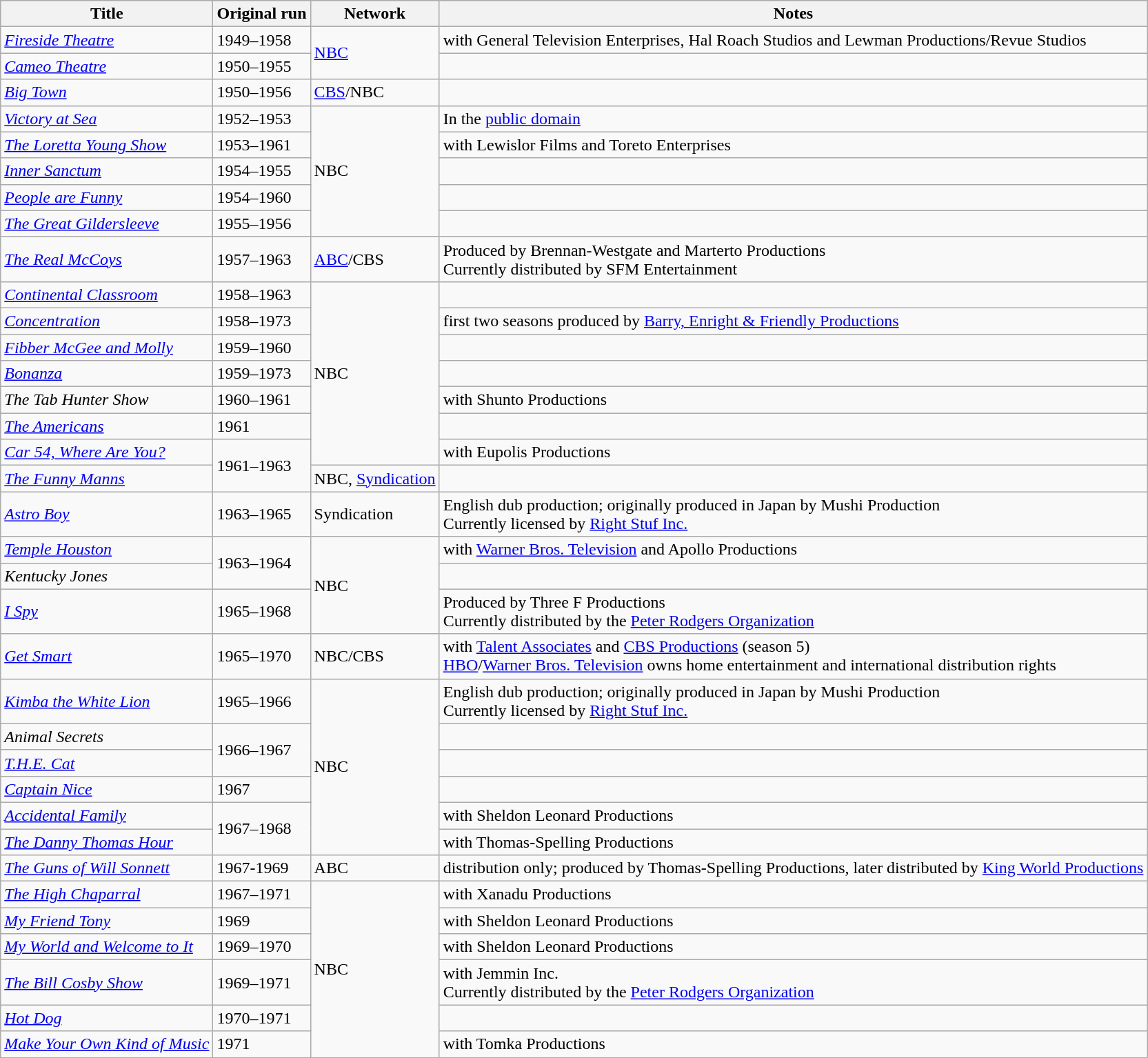<table class="wikitable sortable">
<tr>
<th>Title</th>
<th>Original run</th>
<th>Network</th>
<th>Notes</th>
</tr>
<tr>
<td><em><a href='#'>Fireside Theatre</a></em></td>
<td>1949–1958</td>
<td rowspan="2"><a href='#'>NBC</a></td>
<td>with General Television Enterprises, Hal Roach Studios and Lewman Productions/Revue Studios</td>
</tr>
<tr>
<td><em><a href='#'>Cameo Theatre</a></em></td>
<td>1950–1955</td>
<td></td>
</tr>
<tr>
<td><em><a href='#'>Big Town</a></em></td>
<td>1950–1956</td>
<td><a href='#'>CBS</a>/NBC</td>
<td></td>
</tr>
<tr>
<td><em><a href='#'>Victory at Sea</a></em></td>
<td>1952–1953</td>
<td rowspan="5">NBC</td>
<td>In the <a href='#'>public domain</a></td>
</tr>
<tr>
<td><em><a href='#'>The Loretta Young Show</a></em></td>
<td>1953–1961</td>
<td>with Lewislor Films and Toreto Enterprises</td>
</tr>
<tr>
<td><em><a href='#'>Inner Sanctum</a></em></td>
<td>1954–1955</td>
<td></td>
</tr>
<tr>
<td><em><a href='#'>People are Funny</a></em></td>
<td>1954–1960</td>
<td></td>
</tr>
<tr>
<td><em><a href='#'>The Great Gildersleeve</a></em></td>
<td>1955–1956</td>
<td></td>
</tr>
<tr>
<td><em><a href='#'>The Real McCoys</a></em></td>
<td>1957–1963</td>
<td><a href='#'>ABC</a>/CBS</td>
<td>Produced by Brennan-Westgate and Marterto Productions<br>Currently distributed by SFM Entertainment</td>
</tr>
<tr>
<td><em><a href='#'>Continental Classroom</a></em></td>
<td>1958–1963</td>
<td rowspan="7">NBC</td>
<td></td>
</tr>
<tr>
<td><em><a href='#'>Concentration</a></em></td>
<td>1958–1973</td>
<td>first two seasons produced by <a href='#'>Barry, Enright & Friendly Productions</a></td>
</tr>
<tr>
<td><em><a href='#'>Fibber McGee and Molly</a></em></td>
<td>1959–1960</td>
<td></td>
</tr>
<tr>
<td><em><a href='#'>Bonanza</a></em></td>
<td>1959–1973</td>
<td></td>
</tr>
<tr>
<td><em>The Tab Hunter Show</em></td>
<td>1960–1961</td>
<td>with Shunto Productions</td>
</tr>
<tr>
<td><em><a href='#'>The Americans</a></em></td>
<td>1961</td>
<td></td>
</tr>
<tr>
<td><em><a href='#'>Car 54, Where Are You?</a></em></td>
<td rowspan="2">1961–1963</td>
<td>with Eupolis Productions</td>
</tr>
<tr>
<td><em><a href='#'>The Funny Manns</a></em></td>
<td>NBC, <a href='#'>Syndication</a></td>
<td></td>
</tr>
<tr>
<td><em><a href='#'>Astro Boy</a></em></td>
<td>1963–1965</td>
<td>Syndication</td>
<td>English dub production; originally produced in Japan by Mushi Production<br>Currently licensed by <a href='#'>Right Stuf Inc.</a></td>
</tr>
<tr>
<td><em><a href='#'>Temple Houston</a></em></td>
<td rowspan="2">1963–1964</td>
<td rowspan="3">NBC</td>
<td>with <a href='#'>Warner Bros. Television</a> and Apollo Productions</td>
</tr>
<tr>
<td><em>Kentucky Jones</em></td>
<td></td>
</tr>
<tr>
<td><em><a href='#'>I Spy</a></em></td>
<td>1965–1968</td>
<td>Produced by Three F Productions<br>Currently distributed by the <a href='#'>Peter Rodgers Organization</a></td>
</tr>
<tr>
<td><em><a href='#'>Get Smart</a></em></td>
<td>1965–1970</td>
<td>NBC/CBS</td>
<td>with <a href='#'>Talent Associates</a> and <a href='#'>CBS Productions</a> (season 5)<br><a href='#'>HBO</a>/<a href='#'>Warner Bros. Television</a> owns home entertainment and international distribution rights</td>
</tr>
<tr>
<td><em><a href='#'>Kimba the White Lion</a></em></td>
<td>1965–1966</td>
<td rowspan="6">NBC</td>
<td>English dub production; originally produced in Japan by Mushi Production <br>Currently licensed by <a href='#'>Right Stuf Inc.</a></td>
</tr>
<tr>
<td><em>Animal Secrets</em></td>
<td rowspan="2">1966–1967</td>
<td></td>
</tr>
<tr>
<td><em><a href='#'>T.H.E. Cat</a></em></td>
<td></td>
</tr>
<tr>
<td><em><a href='#'>Captain Nice</a></em></td>
<td>1967</td>
<td></td>
</tr>
<tr>
<td><em><a href='#'>Accidental Family</a></em></td>
<td rowspan="2">1967–1968</td>
<td>with Sheldon Leonard Productions</td>
</tr>
<tr>
<td><em><a href='#'>The Danny Thomas Hour</a></em></td>
<td>with Thomas-Spelling Productions</td>
</tr>
<tr>
<td><em><a href='#'>The Guns of Will Sonnett</a></em></td>
<td>1967-1969</td>
<td>ABC</td>
<td>distribution only; produced by Thomas-Spelling Productions, later distributed by <a href='#'>King World Productions</a></td>
</tr>
<tr>
<td><em><a href='#'>The High Chaparral</a></em></td>
<td>1967–1971</td>
<td rowspan="6">NBC</td>
<td>with Xanadu Productions</td>
</tr>
<tr>
<td><em><a href='#'>My Friend Tony</a></em></td>
<td>1969</td>
<td>with Sheldon Leonard Productions</td>
</tr>
<tr>
<td><em><a href='#'>My World and Welcome to It</a></em></td>
<td>1969–1970</td>
<td>with Sheldon Leonard Productions</td>
</tr>
<tr>
<td><em><a href='#'>The Bill Cosby Show</a></em></td>
<td>1969–1971</td>
<td>with Jemmin Inc.<br>Currently distributed by the <a href='#'>Peter Rodgers Organization</a></td>
</tr>
<tr>
<td><em><a href='#'>Hot Dog</a></em></td>
<td>1970–1971</td>
<td></td>
</tr>
<tr>
<td><em><a href='#'>Make Your Own Kind of Music</a></em></td>
<td>1971</td>
<td>with Tomka Productions</td>
</tr>
</table>
